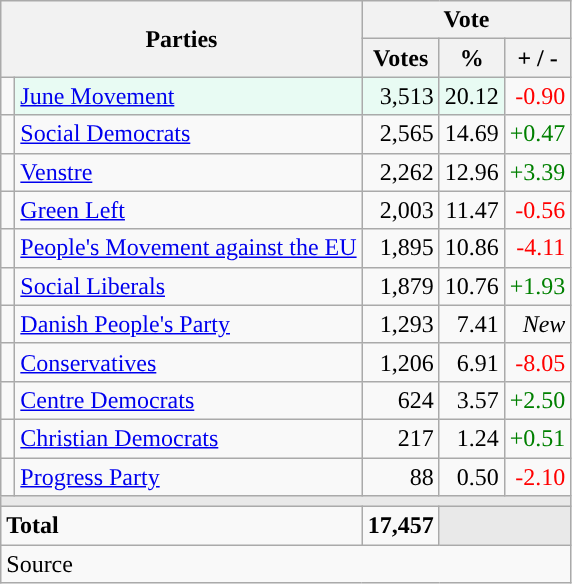<table class="wikitable" style="text-align:right;">
<tr>
<th style="text-align:centre;" rowspan="2" colspan="2" width="225">Parties</th>
<th colspan="3">Vote</th>
</tr>
<tr>
<th width="15">Votes</th>
<th width="15">%</th>
<th width="15">+ / -</th>
</tr>
<tr>
<td width="2" style="color:inherit;background:"></td>
<td bgcolor=#e8fbf3   align="left"><a href='#'>June Movement</a></td>
<td bgcolor=#e8fbf3>3,513</td>
<td bgcolor=#e8fbf3>20.12</td>
<td style=color:red;>-0.90</td>
</tr>
<tr>
<td width="2" style="color:inherit;background:"></td>
<td align="left"><a href='#'>Social Democrats</a></td>
<td>2,565</td>
<td>14.69</td>
<td style=color:green;>+0.47</td>
</tr>
<tr>
<td width="2" style="color:inherit;background:"></td>
<td align="left"><a href='#'>Venstre</a></td>
<td>2,262</td>
<td>12.96</td>
<td style=color:green;>+3.39</td>
</tr>
<tr>
<td width="2" style="color:inherit;background:"></td>
<td align="left"><a href='#'>Green Left</a></td>
<td>2,003</td>
<td>11.47</td>
<td style=color:red;>-0.56</td>
</tr>
<tr>
<td width="2" style="color:inherit;background:"></td>
<td align="left"><a href='#'>People's Movement against the EU</a></td>
<td>1,895</td>
<td>10.86</td>
<td style=color:red;>-4.11</td>
</tr>
<tr>
<td width="2" style="color:inherit;background:"></td>
<td align="left"><a href='#'>Social Liberals</a></td>
<td>1,879</td>
<td>10.76</td>
<td style=color:green;>+1.93</td>
</tr>
<tr>
<td width="2" style="color:inherit;background:"></td>
<td align="left"><a href='#'>Danish People's Party</a></td>
<td>1,293</td>
<td>7.41</td>
<td><em>New</em></td>
</tr>
<tr>
<td width="2" style="color:inherit;background:"></td>
<td align="left"><a href='#'>Conservatives</a></td>
<td>1,206</td>
<td>6.91</td>
<td style=color:red;>-8.05</td>
</tr>
<tr>
<td width="2" style="color:inherit;background:"></td>
<td align="left"><a href='#'>Centre Democrats</a></td>
<td>624</td>
<td>3.57</td>
<td style=color:green;>+2.50</td>
</tr>
<tr>
<td width="2" style="color:inherit;background:"></td>
<td align="left"><a href='#'>Christian Democrats</a></td>
<td>217</td>
<td>1.24</td>
<td style=color:green;>+0.51</td>
</tr>
<tr>
<td width="2" style="color:inherit;background:"></td>
<td align="left"><a href='#'>Progress Party</a></td>
<td>88</td>
<td>0.50</td>
<td style=color:red;>-2.10</td>
</tr>
<tr>
<td colspan="7" bgcolor="#E9E9E9"></td>
</tr>
<tr>
<td align="left" colspan="2"><strong>Total</strong></td>
<td><strong>17,457</strong></td>
<td bgcolor="#E9E9E9" colspan="2"></td>
</tr>
<tr>
<td align="left" colspan="6">Source</td>
</tr>
</table>
